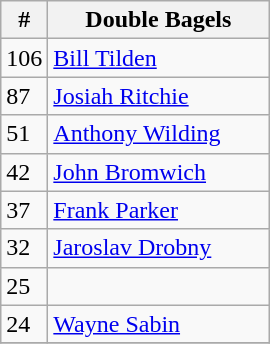<table class="wikitable" style="display:inline-table;">
<tr>
<th>#</th>
<th width=140>Double Bagels</th>
</tr>
<tr>
<td>106</td>
<td> <a href='#'>Bill Tilden</a></td>
</tr>
<tr>
<td>87</td>
<td> <a href='#'>Josiah Ritchie</a></td>
</tr>
<tr>
<td>51</td>
<td> <a href='#'>Anthony Wilding</a></td>
</tr>
<tr>
<td>42</td>
<td> <a href='#'>John Bromwich</a></td>
</tr>
<tr>
<td>37</td>
<td> <a href='#'>Frank Parker</a></td>
</tr>
<tr>
<td>32</td>
<td> <a href='#'>Jaroslav Drobny</a></td>
</tr>
<tr>
<td>25</td>
<td></td>
</tr>
<tr>
<td>24</td>
<td> <a href='#'>Wayne Sabin</a></td>
</tr>
<tr>
</tr>
</table>
